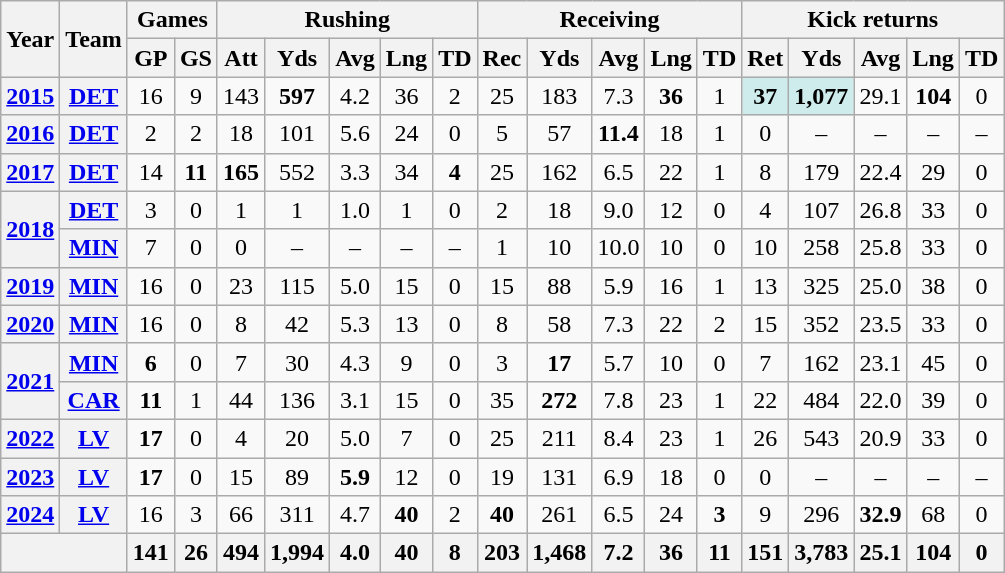<table class="wikitable" style="text-align:center;">
<tr>
<th rowspan="2">Year</th>
<th rowspan="2">Team</th>
<th colspan="2">Games</th>
<th colspan="5">Rushing</th>
<th colspan="5">Receiving</th>
<th colspan="5">Kick returns</th>
</tr>
<tr>
<th>GP</th>
<th>GS</th>
<th>Att</th>
<th>Yds</th>
<th>Avg</th>
<th>Lng</th>
<th>TD</th>
<th>Rec</th>
<th>Yds</th>
<th>Avg</th>
<th>Lng</th>
<th>TD</th>
<th>Ret</th>
<th>Yds</th>
<th>Avg</th>
<th>Lng</th>
<th>TD</th>
</tr>
<tr>
<th><a href='#'>2015</a></th>
<th><a href='#'>DET</a></th>
<td>16</td>
<td>9</td>
<td>143</td>
<td><strong>597</strong></td>
<td>4.2</td>
<td>36</td>
<td>2</td>
<td>25</td>
<td>183</td>
<td>7.3</td>
<td><strong>36</strong></td>
<td>1</td>
<td style="background:#cfecec;"><strong>37</strong></td>
<td style="background:#cfecec;"><strong>1,077</strong></td>
<td>29.1</td>
<td><strong>104</strong></td>
<td>0</td>
</tr>
<tr>
<th><a href='#'>2016</a></th>
<th><a href='#'>DET</a></th>
<td>2</td>
<td>2</td>
<td>18</td>
<td>101</td>
<td>5.6</td>
<td>24</td>
<td>0</td>
<td>5</td>
<td>57</td>
<td><strong>11.4</strong></td>
<td>18</td>
<td>1</td>
<td>0</td>
<td>–</td>
<td>–</td>
<td>–</td>
<td>–</td>
</tr>
<tr>
<th><a href='#'>2017</a></th>
<th><a href='#'>DET</a></th>
<td>14</td>
<td><strong>11</strong></td>
<td><strong>165</strong></td>
<td>552</td>
<td>3.3</td>
<td>34</td>
<td><strong>4</strong></td>
<td>25</td>
<td>162</td>
<td>6.5</td>
<td>22</td>
<td>1</td>
<td>8</td>
<td>179</td>
<td>22.4</td>
<td>29</td>
<td>0</td>
</tr>
<tr>
<th rowspan="2"><a href='#'>2018</a></th>
<th><a href='#'>DET</a></th>
<td>3</td>
<td>0</td>
<td>1</td>
<td>1</td>
<td>1.0</td>
<td>1</td>
<td>0</td>
<td>2</td>
<td>18</td>
<td>9.0</td>
<td>12</td>
<td>0</td>
<td>4</td>
<td>107</td>
<td>26.8</td>
<td>33</td>
<td>0</td>
</tr>
<tr>
<th><a href='#'>MIN</a></th>
<td>7</td>
<td>0</td>
<td>0</td>
<td>–</td>
<td>–</td>
<td>–</td>
<td>–</td>
<td>1</td>
<td>10</td>
<td>10.0</td>
<td>10</td>
<td>0</td>
<td>10</td>
<td>258</td>
<td>25.8</td>
<td>33</td>
<td>0</td>
</tr>
<tr>
<th><a href='#'>2019</a></th>
<th><a href='#'>MIN</a></th>
<td>16</td>
<td>0</td>
<td>23</td>
<td>115</td>
<td>5.0</td>
<td>15</td>
<td>0</td>
<td>15</td>
<td>88</td>
<td>5.9</td>
<td>16</td>
<td>1</td>
<td>13</td>
<td>325</td>
<td>25.0</td>
<td>38</td>
<td>0</td>
</tr>
<tr>
<th><a href='#'>2020</a></th>
<th><a href='#'>MIN</a></th>
<td>16</td>
<td>0</td>
<td>8</td>
<td>42</td>
<td>5.3</td>
<td>13</td>
<td>0</td>
<td>8</td>
<td>58</td>
<td>7.3</td>
<td>22</td>
<td>2</td>
<td>15</td>
<td>352</td>
<td>23.5</td>
<td>33</td>
<td>0</td>
</tr>
<tr>
<th rowspan="2"><a href='#'>2021</a></th>
<th><a href='#'>MIN</a></th>
<td><strong>6</strong></td>
<td>0</td>
<td>7</td>
<td>30</td>
<td>4.3</td>
<td>9</td>
<td>0</td>
<td>3</td>
<td><strong>17</strong></td>
<td>5.7</td>
<td>10</td>
<td>0</td>
<td>7</td>
<td>162</td>
<td>23.1</td>
<td>45</td>
<td>0</td>
</tr>
<tr>
<th><a href='#'>CAR</a></th>
<td><strong>11</strong></td>
<td>1</td>
<td>44</td>
<td>136</td>
<td>3.1</td>
<td>15</td>
<td>0</td>
<td>35</td>
<td><strong>272</strong></td>
<td>7.8</td>
<td>23</td>
<td>1</td>
<td>22</td>
<td>484</td>
<td>22.0</td>
<td>39</td>
<td>0</td>
</tr>
<tr>
<th><a href='#'>2022</a></th>
<th><a href='#'>LV</a></th>
<td><strong>17</strong></td>
<td>0</td>
<td>4</td>
<td>20</td>
<td>5.0</td>
<td>7</td>
<td>0</td>
<td>25</td>
<td>211</td>
<td>8.4</td>
<td>23</td>
<td>1</td>
<td>26</td>
<td>543</td>
<td>20.9</td>
<td>33</td>
<td>0</td>
</tr>
<tr>
<th><a href='#'>2023</a></th>
<th><a href='#'>LV</a></th>
<td><strong>17</strong></td>
<td>0</td>
<td>15</td>
<td>89</td>
<td><strong>5.9</strong></td>
<td>12</td>
<td>0</td>
<td>19</td>
<td>131</td>
<td>6.9</td>
<td>18</td>
<td>0</td>
<td>0</td>
<td>–</td>
<td>–</td>
<td>–</td>
<td>–</td>
</tr>
<tr>
<th><a href='#'>2024</a></th>
<th><a href='#'>LV</a></th>
<td>16</td>
<td>3</td>
<td>66</td>
<td>311</td>
<td>4.7</td>
<td><strong>40</strong></td>
<td>2</td>
<td><strong>40</strong></td>
<td>261</td>
<td>6.5</td>
<td>24</td>
<td><strong>3</strong></td>
<td>9</td>
<td>296</td>
<td><strong>32.9</strong></td>
<td>68</td>
<td>0</td>
</tr>
<tr>
<th colspan="2"></th>
<th>141</th>
<th>26</th>
<th>494</th>
<th>1,994</th>
<th>4.0</th>
<th>40</th>
<th>8</th>
<th>203</th>
<th>1,468</th>
<th>7.2</th>
<th>36</th>
<th>11</th>
<th>151</th>
<th>3,783</th>
<th>25.1</th>
<th>104</th>
<th>0</th>
</tr>
</table>
